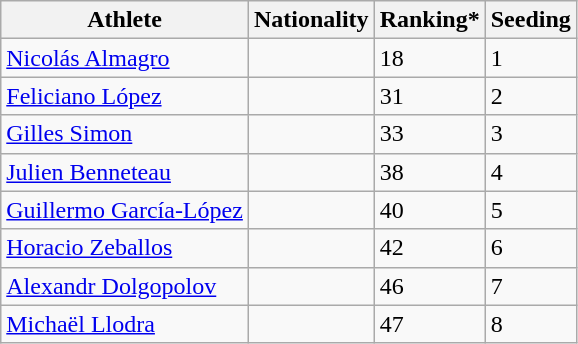<table class="wikitable" border="1">
<tr>
<th>Athlete</th>
<th>Nationality</th>
<th>Ranking*</th>
<th>Seeding</th>
</tr>
<tr>
<td><a href='#'>Nicolás Almagro</a></td>
<td></td>
<td>18</td>
<td>1</td>
</tr>
<tr>
<td><a href='#'>Feliciano López</a></td>
<td></td>
<td>31</td>
<td>2</td>
</tr>
<tr>
<td><a href='#'>Gilles Simon</a></td>
<td></td>
<td>33</td>
<td>3</td>
</tr>
<tr>
<td><a href='#'>Julien Benneteau</a></td>
<td></td>
<td>38</td>
<td>4</td>
</tr>
<tr>
<td><a href='#'>Guillermo García-López</a></td>
<td></td>
<td>40</td>
<td>5</td>
</tr>
<tr>
<td><a href='#'>Horacio Zeballos</a></td>
<td></td>
<td>42</td>
<td>6</td>
</tr>
<tr>
<td><a href='#'>Alexandr Dolgopolov</a></td>
<td></td>
<td>46</td>
<td>7</td>
</tr>
<tr>
<td><a href='#'>Michaël Llodra</a></td>
<td></td>
<td>47</td>
<td>8</td>
</tr>
</table>
